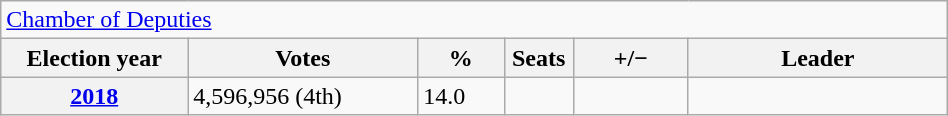<table class=wikitable style="width:50%; border:1px #AAAAFF solid">
<tr>
<td colspan=6><a href='#'>Chamber of Deputies</a></td>
</tr>
<tr>
<th width=13%>Election year</th>
<th width=16%>Votes</th>
<th width=6%>%</th>
<th width=1%>Seats</th>
<th width=8%>+/−</th>
<th width=18%>Leader</th>
</tr>
<tr>
<th><a href='#'>2018</a></th>
<td>4,596,956 (4th)</td>
<td>14.0</td>
<td></td>
<td></td>
<td></td>
</tr>
</table>
